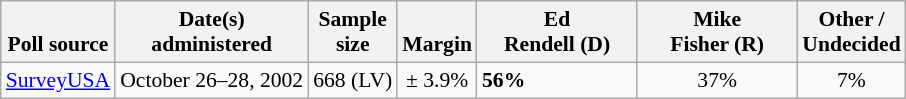<table class="wikitable" style="font-size:90%">
<tr style="vertical-align:bottom">
<th>Poll source</th>
<th>Date(s)<br>administered</th>
<th>Sample<br>size</th>
<th>Margin<br></th>
<th style="width:100px;">Ed<br>Rendell (D)</th>
<th style="width:100px;">Mike<br>Fisher (R)</th>
<th>Other /<br>Undecided</th>
</tr>
<tr>
<td><a href='#'>SurveyUSA</a></td>
<td style="text-align:center">October 26–28, 2002</td>
<td style="text-align:center">668 (LV)</td>
<td style="text-align:center">± 3.9%</td>
<td><strong>56%</strong></td>
<td style="text-align:center">37%</td>
<td style="text-align:center">7%</td>
</tr>
</table>
